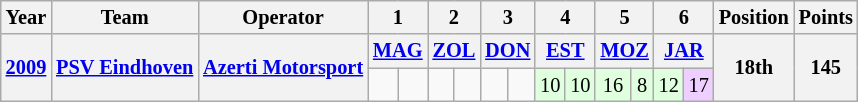<table class="wikitable" style="text-align:center; font-size:85%">
<tr>
<th>Year</th>
<th>Team</th>
<th>Operator</th>
<th colspan=2>1</th>
<th colspan=2>2</th>
<th colspan=2>3</th>
<th colspan=2>4</th>
<th colspan=2>5</th>
<th colspan=2>6</th>
<th>Position</th>
<th>Points</th>
</tr>
<tr>
<th rowspan=2><a href='#'>2009</a></th>
<th rowspan=2><a href='#'>PSV Eindhoven</a></th>
<th rowspan=2><a href='#'>Azerti Motorsport</a></th>
<th colspan=2><a href='#'>MAG</a></th>
<th colspan=2><a href='#'>ZOL</a></th>
<th colspan=2><a href='#'>DON</a></th>
<th colspan=2><a href='#'>EST</a></th>
<th colspan=2><a href='#'>MOZ</a></th>
<th colspan=2><a href='#'>JAR</a></th>
<th rowspan=2>18th</th>
<th rowspan=2>145</th>
</tr>
<tr>
<td></td>
<td></td>
<td></td>
<td></td>
<td></td>
<td></td>
<td style="background:#dfffdf;">10</td>
<td style="background:#dfffdf;">10</td>
<td style="background:#dfffdf;">16</td>
<td style="background:#dfffdf;">8</td>
<td style="background:#dfffdf;">12</td>
<td style="background:#efcfff;">17</td>
</tr>
</table>
